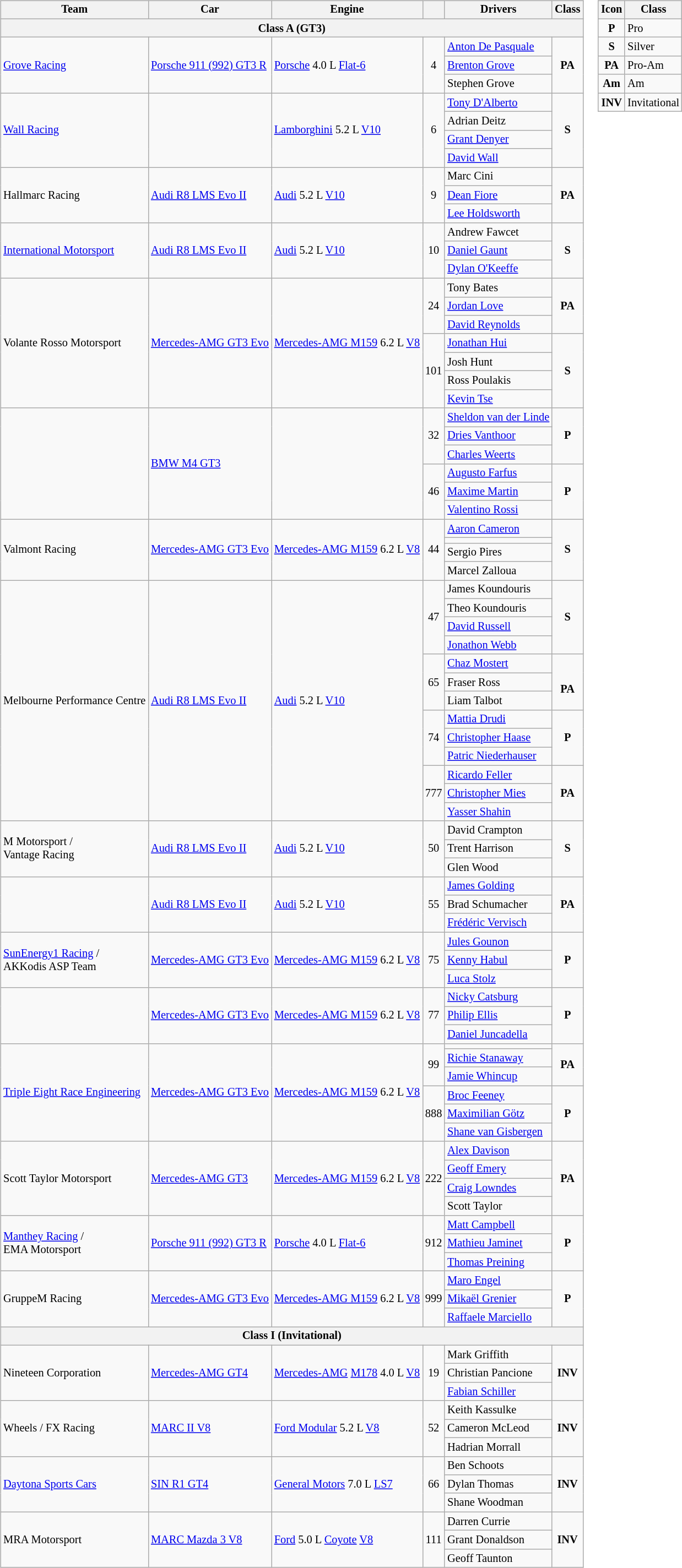<table>
<tr>
<td><br><table class="wikitable" style="font-size: 85%;">
<tr>
<th>Team</th>
<th>Car</th>
<th>Engine</th>
<th></th>
<th>Drivers</th>
<th>Class</th>
</tr>
<tr>
<th colspan=6>Class A (GT3)</th>
</tr>
<tr>
<td rowspan="3"> <a href='#'>Grove Racing</a></td>
<td rowspan="3"><a href='#'>Porsche 911 (992) GT3 R</a></td>
<td rowspan="3"><a href='#'>Porsche</a> 4.0 L <a href='#'>Flat-6</a></td>
<td rowspan="3" align="center">4</td>
<td> <a href='#'>Anton De Pasquale</a></td>
<td rowspan="3" align="center"><strong><span>PA</span></strong></td>
</tr>
<tr>
<td> <a href='#'>Brenton Grove</a></td>
</tr>
<tr>
<td> Stephen Grove</td>
</tr>
<tr>
<td rowspan="4"> <a href='#'>Wall Racing</a></td>
<td rowspan="4"></td>
<td rowspan="4"><a href='#'>Lamborghini</a> 5.2 L <a href='#'>V10</a></td>
<td rowspan="4" align="center">6</td>
<td> <a href='#'>Tony D'Alberto</a></td>
<td rowspan="4" align="center"><strong><span>S</span></strong></td>
</tr>
<tr>
<td> Adrian Deitz</td>
</tr>
<tr>
<td> <a href='#'>Grant Denyer</a></td>
</tr>
<tr>
<td> <a href='#'>David Wall</a></td>
</tr>
<tr>
<td rowspan="3"> Hallmarc Racing</td>
<td rowspan="3"><a href='#'>Audi R8 LMS Evo II</a></td>
<td rowspan="3"><a href='#'>Audi</a> 5.2 L <a href='#'>V10</a></td>
<td rowspan="3" align="center">9</td>
<td> Marc Cini</td>
<td rowspan="3" align="center"><strong><span>PA</span></strong></td>
</tr>
<tr>
<td> <a href='#'>Dean Fiore</a></td>
</tr>
<tr>
<td> <a href='#'>Lee Holdsworth</a></td>
</tr>
<tr>
<td rowspan="3"> <a href='#'>International Motorsport</a></td>
<td rowspan="3"><a href='#'>Audi R8 LMS Evo II</a></td>
<td rowspan="3"><a href='#'>Audi</a> 5.2 L <a href='#'>V10</a></td>
<td rowspan="3" align="center">10</td>
<td> Andrew Fawcet</td>
<td rowspan="3" align="center"><strong><span>S</span></strong></td>
</tr>
<tr>
<td> <a href='#'>Daniel Gaunt</a></td>
</tr>
<tr>
<td> <a href='#'>Dylan O'Keeffe</a></td>
</tr>
<tr>
<td rowspan=7> Volante Rosso Motorsport</td>
<td rowspan="7"><a href='#'>Mercedes-AMG GT3 Evo</a></td>
<td rowspan="7"><a href='#'>Mercedes-AMG M159</a> 6.2 L <a href='#'>V8</a></td>
<td rowspan="3" align="center">24</td>
<td> Tony Bates</td>
<td rowspan="3" align="center"><strong><span>PA</span></strong></td>
</tr>
<tr>
<td> <a href='#'>Jordan Love</a></td>
</tr>
<tr>
<td> <a href='#'>David Reynolds</a></td>
</tr>
<tr>
<td rowspan="4" align="center">101</td>
<td> <a href='#'>Jonathan Hui</a></td>
<td rowspan="4" align="center"><strong><span>S</span></strong></td>
</tr>
<tr>
<td> Josh Hunt</td>
</tr>
<tr>
<td> Ross Poulakis</td>
</tr>
<tr>
<td> <a href='#'>Kevin Tse</a></td>
</tr>
<tr>
<td rowspan="6"></td>
<td rowspan="6"><a href='#'>BMW M4 GT3</a></td>
<td rowspan="6"></td>
<td rowspan="3" align="center">32</td>
<td> <a href='#'>Sheldon van der Linde</a></td>
<td rowspan="3" align="center"><strong><span>P</span></strong></td>
</tr>
<tr>
<td> <a href='#'>Dries Vanthoor</a></td>
</tr>
<tr>
<td> <a href='#'>Charles Weerts</a></td>
</tr>
<tr>
<td rowspan="3" align="center">46</td>
<td> <a href='#'>Augusto Farfus</a></td>
<td rowspan="3" align="center"><strong><span>P</span></strong></td>
</tr>
<tr>
<td> <a href='#'>Maxime Martin</a></td>
</tr>
<tr>
<td> <a href='#'>Valentino Rossi</a></td>
</tr>
<tr>
<td rowspan="4"> Valmont Racing</td>
<td rowspan="4"><a href='#'>Mercedes-AMG GT3 Evo</a></td>
<td rowspan="4"><a href='#'>Mercedes-AMG M159</a> 6.2 L <a href='#'>V8</a></td>
<td rowspan="4" align="center">44</td>
<td> <a href='#'>Aaron Cameron</a></td>
<td rowspan="4" align="center"><strong><span>S</span></strong></td>
</tr>
<tr>
<td></td>
</tr>
<tr>
<td> Sergio Pires</td>
</tr>
<tr>
<td> Marcel Zalloua</td>
</tr>
<tr>
<td rowspan="13"> Melbourne Performance Centre</td>
<td rowspan="13"><a href='#'>Audi R8 LMS Evo II</a></td>
<td rowspan="13"><a href='#'>Audi</a> 5.2 L <a href='#'>V10</a></td>
<td rowspan="4" align="center">47</td>
<td> James Koundouris</td>
<td rowspan="4" align="center"><strong><span>S</span></strong></td>
</tr>
<tr>
<td> Theo Koundouris</td>
</tr>
<tr>
<td> <a href='#'>David Russell</a></td>
</tr>
<tr>
<td> <a href='#'>Jonathon Webb</a></td>
</tr>
<tr>
<td rowspan="3" align="center">65</td>
<td> <a href='#'>Chaz Mostert</a></td>
<td rowspan="3" align="center"><br><strong><span>PA</span></strong></td>
</tr>
<tr>
<td> Fraser Ross</td>
</tr>
<tr>
<td> Liam Talbot</td>
</tr>
<tr>
<td rowspan="3" align="center">74</td>
<td> <a href='#'>Mattia Drudi</a></td>
<td rowspan="3" align="center"><strong><span>P</span></strong></td>
</tr>
<tr>
<td> <a href='#'>Christopher Haase</a></td>
</tr>
<tr>
<td> <a href='#'>Patric Niederhauser</a></td>
</tr>
<tr>
<td rowspan="3" align="center">777</td>
<td> <a href='#'>Ricardo Feller</a></td>
<td rowspan="3" align="center"><strong><span>PA</span></strong></td>
</tr>
<tr>
<td> <a href='#'>Christopher Mies</a></td>
</tr>
<tr>
<td> <a href='#'>Yasser Shahin</a></td>
</tr>
<tr>
<td rowspan="3"> M Motorsport /<br> Vantage Racing</td>
<td rowspan="3"><a href='#'>Audi R8 LMS Evo II</a></td>
<td rowspan="3"><a href='#'>Audi</a> 5.2 L <a href='#'>V10</a></td>
<td rowspan="3" align="center">50</td>
<td> David Crampton</td>
<td rowspan="3" align="center"><strong><span>S</span></strong></td>
</tr>
<tr>
<td> Trent Harrison</td>
</tr>
<tr>
<td> Glen Wood</td>
</tr>
<tr>
<td rowspan="3"></td>
<td rowspan="3"><a href='#'>Audi R8 LMS Evo II</a></td>
<td rowspan="3"><a href='#'>Audi</a> 5.2 L <a href='#'>V10</a></td>
<td rowspan="3" align="center">55</td>
<td> <a href='#'>James Golding</a></td>
<td rowspan="3" align="center"><strong><span>PA</span></strong></td>
</tr>
<tr>
<td> Brad Schumacher</td>
</tr>
<tr>
<td> <a href='#'>Frédéric Vervisch</a></td>
</tr>
<tr>
<td rowspan="3"> <a href='#'>SunEnergy1 Racing</a> /<br> AKKodis ASP Team</td>
<td rowspan="3"><a href='#'>Mercedes-AMG GT3 Evo</a></td>
<td rowspan="3"><a href='#'>Mercedes-AMG M159</a> 6.2 L <a href='#'>V8</a></td>
<td rowspan="3" align="center">75</td>
<td> <a href='#'>Jules Gounon</a></td>
<td rowspan="3" align="center"><strong><span>P</span></strong></td>
</tr>
<tr>
<td> <a href='#'>Kenny Habul</a></td>
</tr>
<tr>
<td> <a href='#'>Luca Stolz</a></td>
</tr>
<tr>
<td rowspan="3"></td>
<td rowspan="3"><a href='#'>Mercedes-AMG GT3 Evo</a></td>
<td rowspan="3"><a href='#'>Mercedes-AMG M159</a> 6.2 L <a href='#'>V8</a></td>
<td rowspan="3" align="center">77</td>
<td> <a href='#'>Nicky Catsburg</a></td>
<td rowspan="3" align="center"><strong><span>P</span></strong></td>
</tr>
<tr>
<td> <a href='#'>Philip Ellis</a></td>
</tr>
<tr>
<td> <a href='#'>Daniel Juncadella</a></td>
</tr>
<tr>
<td rowspan="6"> <a href='#'>Triple Eight Race Engineering</a></td>
<td rowspan="6"><a href='#'>Mercedes-AMG GT3 Evo</a></td>
<td rowspan="6"><a href='#'>Mercedes-AMG M159</a> 6.2 L <a href='#'>V8</a></td>
<td rowspan="3" align="center">99</td>
<td></td>
<td rowspan="3" align="center"><strong><span>PA</span></strong></td>
</tr>
<tr>
<td> <a href='#'>Richie Stanaway</a></td>
</tr>
<tr>
<td> <a href='#'>Jamie Whincup</a></td>
</tr>
<tr>
<td rowspan="3" align="center">888</td>
<td> <a href='#'>Broc Feeney</a></td>
<td rowspan="3" align="center"><strong><span>P</span></strong></td>
</tr>
<tr>
<td> <a href='#'>Maximilian Götz</a></td>
</tr>
<tr>
<td> <a href='#'>Shane van Gisbergen</a></td>
</tr>
<tr>
<td rowspan="4"> Scott Taylor Motorsport</td>
<td rowspan="4"><a href='#'>Mercedes-AMG GT3</a></td>
<td rowspan="4"><a href='#'>Mercedes-AMG M159</a> 6.2 L <a href='#'>V8</a></td>
<td rowspan="4" align="center">222</td>
<td> <a href='#'>Alex Davison</a></td>
<td rowspan="4" align="center"><strong><span>PA</span></strong></td>
</tr>
<tr>
<td> <a href='#'>Geoff Emery</a></td>
</tr>
<tr>
<td> <a href='#'>Craig Lowndes</a></td>
</tr>
<tr>
<td> Scott Taylor</td>
</tr>
<tr>
<td rowspan="3"> <a href='#'>Manthey Racing</a> /<br> EMA Motorsport</td>
<td rowspan="3"><a href='#'>Porsche 911 (992) GT3 R</a></td>
<td rowspan="3"><a href='#'>Porsche</a> 4.0 L <a href='#'>Flat-6</a></td>
<td rowspan="3" align="center">912</td>
<td> <a href='#'>Matt Campbell</a></td>
<td rowspan="3" align="center"><strong><span>P</span></strong></td>
</tr>
<tr>
<td> <a href='#'>Mathieu Jaminet</a></td>
</tr>
<tr>
<td> <a href='#'>Thomas Preining</a></td>
</tr>
<tr>
<td rowspan="3"> GruppeM Racing</td>
<td rowspan="3"><a href='#'>Mercedes-AMG GT3 Evo</a></td>
<td rowspan="3"><a href='#'>Mercedes-AMG M159</a> 6.2 L <a href='#'>V8</a></td>
<td rowspan="3" align="center">999</td>
<td> <a href='#'>Maro Engel</a></td>
<td rowspan="3" align="center"><strong><span>P</span></strong></td>
</tr>
<tr>
<td> <a href='#'>Mikaël Grenier</a></td>
</tr>
<tr>
<td> <a href='#'>Raffaele Marciello</a></td>
</tr>
<tr>
<th colspan="6">Class I (Invitational)</th>
</tr>
<tr>
<td rowspan="3"> Nineteen Corporation</td>
<td rowspan="3"><a href='#'>Mercedes-AMG GT4</a></td>
<td rowspan="3"><a href='#'>Mercedes-AMG</a> <a href='#'>M178</a> 4.0 L <a href='#'>V8</a></td>
<td rowspan="3" align="center">19</td>
<td> Mark Griffith</td>
<td rowspan="3" align="center"><strong><span>INV</span></strong></td>
</tr>
<tr>
<td> Christian Pancione</td>
</tr>
<tr>
<td> <a href='#'>Fabian Schiller</a></td>
</tr>
<tr>
<td rowspan="3"> Wheels / FX Racing</td>
<td rowspan="3"><a href='#'>MARC II V8</a></td>
<td rowspan="3"><a href='#'>Ford Modular</a> 5.2 L <a href='#'>V8</a></td>
<td rowspan="3" align="center">52</td>
<td> Keith Kassulke</td>
<td rowspan="3" align="center"><strong><span>INV</span></strong></td>
</tr>
<tr>
<td> Cameron McLeod</td>
</tr>
<tr>
<td> Hadrian Morrall</td>
</tr>
<tr>
<td rowspan="3"> <a href='#'>Daytona Sports Cars</a></td>
<td rowspan="3"><a href='#'>SIN R1 GT4</a></td>
<td rowspan="3"><a href='#'>General Motors</a> 7.0 L <a href='#'>LS7</a></td>
<td rowspan="3" align="center">66</td>
<td> Ben Schoots</td>
<td rowspan="3" align="center"><strong><span>INV</span></strong></td>
</tr>
<tr>
<td> Dylan Thomas</td>
</tr>
<tr>
<td> Shane Woodman</td>
</tr>
<tr>
<td rowspan="3"> MRA Motorsport</td>
<td rowspan="3"><a href='#'>MARC Mazda 3 V8</a></td>
<td rowspan="3"><a href='#'>Ford</a> 5.0 L <a href='#'>Coyote</a> <a href='#'>V8</a></td>
<td rowspan="3" align="center">111</td>
<td> Darren Currie</td>
<td rowspan="3" align="center"><strong><span>INV</span></strong></td>
</tr>
<tr>
<td> Grant Donaldson</td>
</tr>
<tr>
<td> Geoff Taunton</td>
</tr>
</table>
</td>
<td valign="top"><br><table class="wikitable" style="font-size:85%;">
<tr>
<th>Icon</th>
<th>Class</th>
</tr>
<tr>
<td align=center><strong><span>P</span></strong></td>
<td>Pro</td>
</tr>
<tr>
<td align=center><strong><span>S</span></strong></td>
<td>Silver</td>
</tr>
<tr>
<td align=center><strong><span>PA</span></strong></td>
<td>Pro-Am</td>
</tr>
<tr>
<td align=center><strong><span>Am</span></strong></td>
<td>Am</td>
</tr>
<tr>
<td align=center><strong><span>INV</span></strong></td>
<td>Invitational</td>
</tr>
</table>
</td>
</tr>
</table>
